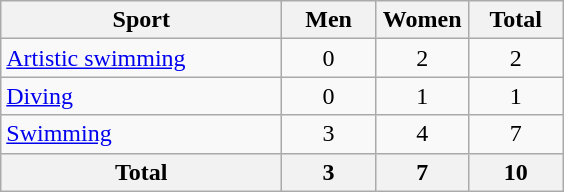<table class="wikitable sortable" style="text-align:center;">
<tr>
<th width=180>Sport</th>
<th width=55>Men</th>
<th width=55>Women</th>
<th width=55>Total</th>
</tr>
<tr>
<td align=left><a href='#'>Artistic swimming</a></td>
<td>0</td>
<td>2</td>
<td>2</td>
</tr>
<tr>
<td align=left><a href='#'>Diving</a></td>
<td>0</td>
<td>1</td>
<td>1</td>
</tr>
<tr>
<td align=left><a href='#'>Swimming</a></td>
<td>3</td>
<td>4</td>
<td>7</td>
</tr>
<tr>
<th>Total</th>
<th>3</th>
<th>7</th>
<th>10</th>
</tr>
</table>
